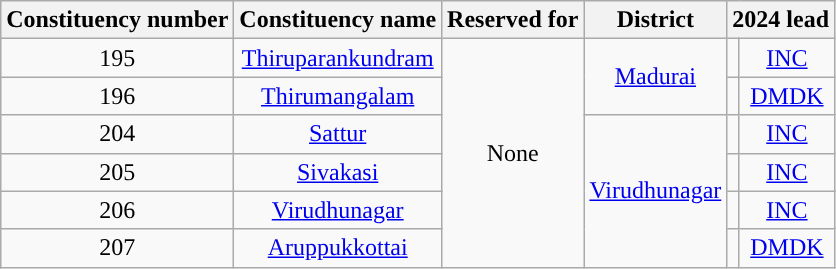<table class="wikitable sortable" style="text-align:center;">
<tr>
<th>Constituency number</th>
<th>Constituency name</th>
<th>Reserved for</th>
<th>District</th>
<th colspan=2>2024 lead</th>
</tr>
<tr>
<td>195</td>
<td><a href='#'>Thiruparankundram</a></td>
<td rowspan=6>None</td>
<td rowspan=2><a href='#'>Madurai</a></td>
<td style="background-color: "></td>
<td><a href='#'>INC</a></td>
</tr>
<tr>
<td>196</td>
<td><a href='#'>Thirumangalam</a></td>
<td style="background-color: "></td>
<td><a href='#'>DMDK</a></td>
</tr>
<tr>
<td>204</td>
<td><a href='#'>Sattur</a></td>
<td rowspan=4><a href='#'>Virudhunagar</a></td>
<td style="background-color: "></td>
<td><a href='#'>INC</a></td>
</tr>
<tr>
<td>205</td>
<td><a href='#'>Sivakasi</a></td>
<td style="background-color: "></td>
<td><a href='#'>INC</a></td>
</tr>
<tr>
<td>206</td>
<td><a href='#'>Virudhunagar</a></td>
<td style="background-color: "></td>
<td><a href='#'>INC</a></td>
</tr>
<tr>
<td>207</td>
<td><a href='#'>Aruppukkottai</a></td>
<td style="background-color: "></td>
<td><a href='#'>DMDK</a></td>
</tr>
</table>
